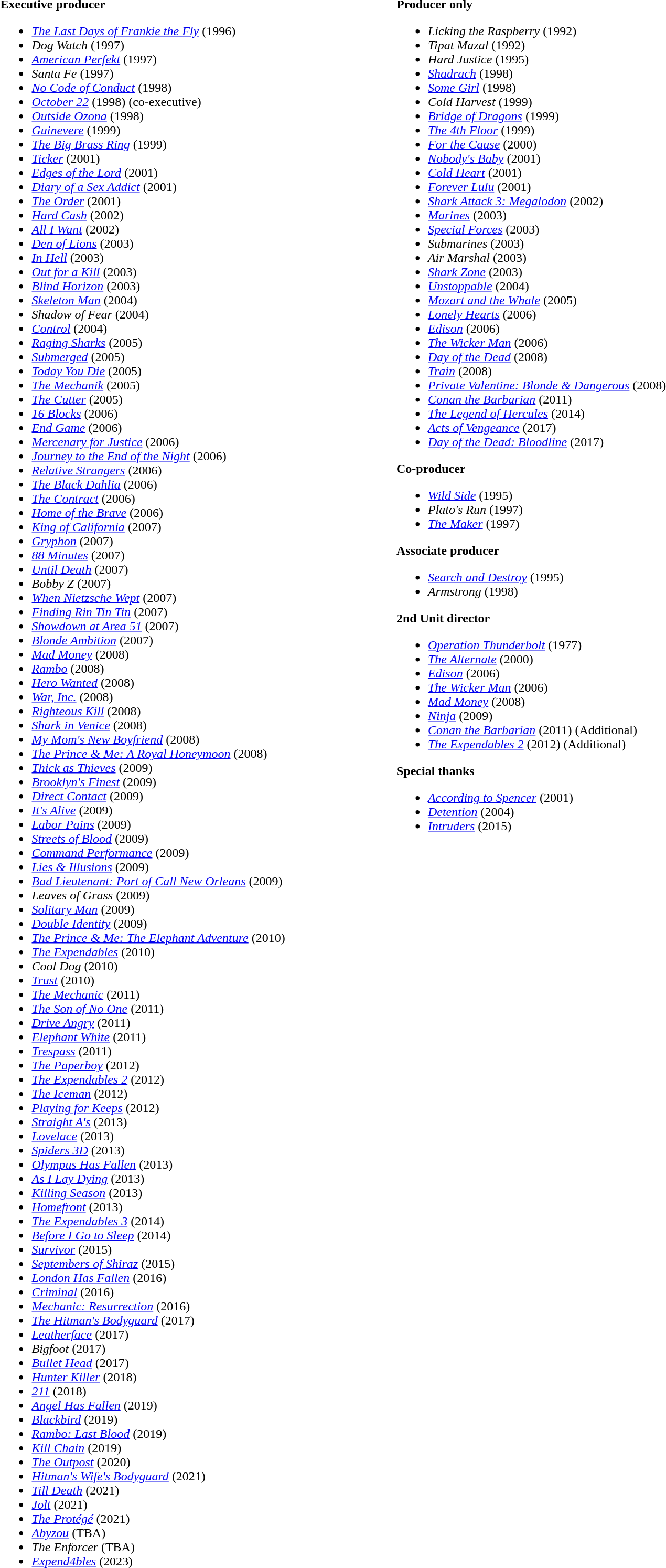<table style="width:100%;">
<tr style="vertical-align:top;">
<td style="width:40%;"><br><strong>Executive producer</strong><ul><li><em><a href='#'>The Last Days of Frankie the Fly</a></em> (1996)</li><li><em>Dog Watch</em> (1997)</li><li><em><a href='#'>American Perfekt</a></em> (1997)</li><li><em>Santa Fe</em> (1997)</li><li><em><a href='#'>No Code of Conduct</a></em> (1998)</li><li><em><a href='#'>October 22</a></em> (1998) (co-executive)</li><li><em><a href='#'>Outside Ozona</a></em> (1998)</li><li><em><a href='#'>Guinevere</a></em> (1999)</li><li><em><a href='#'>The Big Brass Ring</a></em> (1999)</li><li><em><a href='#'>Ticker</a></em> (2001)</li><li><em><a href='#'>Edges of the Lord</a></em> (2001)</li><li><em><a href='#'>Diary of a Sex Addict</a></em> (2001)</li><li><em><a href='#'>The Order</a></em> (2001)</li><li><em><a href='#'>Hard Cash</a></em> (2002)</li><li><em><a href='#'>All I Want</a></em> (2002)</li><li><em><a href='#'>Den of Lions</a></em> (2003)</li><li><em><a href='#'>In Hell</a></em> (2003)</li><li><em><a href='#'>Out for a Kill</a></em> (2003)</li><li><em><a href='#'>Blind Horizon</a></em> (2003)</li><li><em><a href='#'>Skeleton Man</a></em> (2004)</li><li><em>Shadow of Fear</em> (2004)</li><li><em><a href='#'>Control</a></em> (2004)</li><li><em><a href='#'>Raging Sharks</a></em> (2005)</li><li><em><a href='#'>Submerged</a></em> (2005)</li><li><em><a href='#'>Today You Die</a></em> (2005)</li><li><em><a href='#'>The Mechanik</a></em> (2005)</li><li><em><a href='#'>The Cutter</a></em> (2005)</li><li><em><a href='#'>16 Blocks</a></em> (2006)</li><li><em><a href='#'>End Game</a></em> (2006)</li><li><em><a href='#'>Mercenary for Justice</a></em> (2006)</li><li><em><a href='#'>Journey to the End of the Night</a></em> (2006)</li><li><em><a href='#'>Relative Strangers</a></em> (2006)</li><li><em><a href='#'>The Black Dahlia</a></em> (2006)</li><li><em><a href='#'>The Contract</a></em> (2006)</li><li><em><a href='#'>Home of the Brave</a></em> (2006)</li><li><em><a href='#'>King of California</a></em> (2007)</li><li><em><a href='#'>Gryphon</a></em> (2007)</li><li><em><a href='#'>88 Minutes</a></em> (2007)</li><li><em><a href='#'>Until Death</a></em> (2007)</li><li><em>Bobby Z</em> (2007)</li><li><em><a href='#'>When Nietzsche Wept</a></em> (2007)</li><li><em><a href='#'>Finding Rin Tin Tin</a></em> (2007)</li><li><em><a href='#'>Showdown at Area 51</a></em> (2007)</li><li><em><a href='#'>Blonde Ambition</a></em> (2007)</li><li><em><a href='#'>Mad Money</a></em> (2008)</li><li><em><a href='#'>Rambo</a></em> (2008)</li><li><em><a href='#'>Hero Wanted</a></em> (2008)</li><li><em><a href='#'>War, Inc.</a></em> (2008)</li><li><em><a href='#'>Righteous Kill</a></em> (2008)</li><li><em><a href='#'>Shark in Venice</a></em> (2008)</li><li><em><a href='#'>My Mom's New Boyfriend</a></em> (2008)</li><li><em><a href='#'>The Prince & Me: A Royal Honeymoon</a></em> (2008)</li><li><em><a href='#'>Thick as Thieves</a></em> (2009)</li><li><em><a href='#'>Brooklyn's Finest</a></em> (2009)</li><li><em><a href='#'>Direct Contact</a></em> (2009)</li><li><em><a href='#'>It's Alive</a></em> (2009)</li><li><em><a href='#'>Labor Pains</a></em> (2009)</li><li><em><a href='#'>Streets of Blood</a></em> (2009)</li><li><em><a href='#'>Command Performance</a></em> (2009)</li><li><em><a href='#'>Lies & Illusions</a></em> (2009)</li><li><em><a href='#'>Bad Lieutenant: Port of Call New Orleans</a></em> (2009)</li><li><em>Leaves of Grass</em> (2009)</li><li><em><a href='#'>Solitary Man</a></em> (2009)</li><li><em><a href='#'>Double Identity</a></em> (2009)</li><li><em><a href='#'>The Prince & Me: The Elephant Adventure</a></em> (2010)</li><li><em><a href='#'>The Expendables</a></em> (2010)</li><li><em>Cool Dog</em> (2010)</li><li><em><a href='#'>Trust</a></em> (2010)</li><li><em><a href='#'>The Mechanic</a></em> (2011)</li><li><em><a href='#'>The Son of No One</a></em> (2011)</li><li><em><a href='#'>Drive Angry</a></em> (2011)</li><li><em><a href='#'>Elephant White</a></em> (2011)</li><li><em><a href='#'>Trespass</a></em> (2011)</li><li><em><a href='#'>The Paperboy</a></em> (2012)</li><li><em><a href='#'>The Expendables 2</a></em> (2012)</li><li><em><a href='#'>The Iceman</a></em> (2012)</li><li><em><a href='#'>Playing for Keeps</a></em> (2012)</li><li><em><a href='#'>Straight A's</a></em> (2013)</li><li><em><a href='#'>Lovelace</a></em> (2013)</li><li><em><a href='#'>Spiders 3D</a></em> (2013)</li><li><em><a href='#'>Olympus Has Fallen</a></em> (2013)</li><li><em><a href='#'>As I Lay Dying</a></em> (2013)</li><li><em><a href='#'>Killing Season</a></em> (2013)</li><li><em><a href='#'>Homefront</a></em> (2013)</li><li><em><a href='#'>The Expendables 3</a></em> (2014)</li><li><em><a href='#'>Before I Go to Sleep</a></em> (2014)</li><li><em><a href='#'>Survivor</a></em> (2015)</li><li><em><a href='#'>Septembers of Shiraz</a></em> (2015)</li><li><em><a href='#'>London Has Fallen</a></em> (2016)</li><li><em><a href='#'>Criminal</a></em> (2016)</li><li><em><a href='#'>Mechanic: Resurrection</a></em> (2016)</li><li><em><a href='#'>The Hitman's Bodyguard</a></em> (2017)</li><li><em><a href='#'>Leatherface</a></em> (2017)</li><li><em>Bigfoot</em> (2017)</li><li><em><a href='#'>Bullet Head</a></em> (2017)</li><li><em><a href='#'>Hunter Killer</a></em> (2018)</li><li><em><a href='#'>211</a></em> (2018)</li><li><em><a href='#'>Angel Has Fallen</a></em> (2019)</li><li><em><a href='#'>Blackbird</a></em> (2019)</li><li><em><a href='#'>Rambo: Last Blood</a></em> (2019)</li><li><em><a href='#'>Kill Chain</a></em> (2019)</li><li><em><a href='#'>The Outpost</a></em> (2020)</li><li><em><a href='#'>Hitman's Wife's Bodyguard</a></em> (2021)</li><li><em><a href='#'>Till Death</a></em> (2021)</li><li><em><a href='#'>Jolt</a></em> (2021)</li><li><em><a href='#'>The Protégé</a></em> (2021)</li><li><em><a href='#'>Abyzou</a></em> (TBA)</li><li><em>The Enforcer</em> (TBA)</li><li><em><a href='#'>Expend4bles</a></em> (2023)</li></ul></td>
<td style="width:60%;"><br><strong>Producer only</strong><ul><li><em>Licking the Raspberry</em> (1992)</li><li><em>Tipat Mazal</em> (1992)</li><li><em>Hard Justice</em> (1995)</li><li><em><a href='#'>Shadrach</a></em> (1998)</li><li><em><a href='#'>Some Girl</a></em> (1998)</li><li><em>Cold Harvest</em> (1999)</li><li><em><a href='#'>Bridge of Dragons</a></em> (1999)</li><li><em><a href='#'>The 4th Floor</a></em> (1999)</li><li><em><a href='#'>For the Cause</a></em> (2000)</li><li><em><a href='#'>Nobody's Baby</a></em> (2001)</li><li><em><a href='#'>Cold Heart</a></em> (2001)</li><li><em><a href='#'>Forever Lulu</a></em> (2001)</li><li><em><a href='#'>Shark Attack 3: Megalodon</a></em> (2002)</li><li><em><a href='#'>Marines</a></em> (2003)</li><li><em><a href='#'>Special Forces</a></em> (2003)</li><li><em>Submarines</em> (2003)</li><li><em>Air Marshal</em> (2003)</li><li><em><a href='#'>Shark Zone</a></em> (2003)</li><li><em><a href='#'>Unstoppable</a></em> (2004)</li><li><em><a href='#'>Mozart and the Whale</a></em> (2005)</li><li><em><a href='#'>Lonely Hearts</a></em> (2006)</li><li><em><a href='#'>Edison</a></em> (2006)</li><li><em><a href='#'>The Wicker Man</a></em> (2006)</li><li><em><a href='#'>Day of the Dead</a></em> (2008)</li><li><em><a href='#'>Train</a></em> (2008)</li><li><em><a href='#'>Private Valentine: Blonde & Dangerous</a></em> (2008)</li><li><em><a href='#'>Conan the Barbarian</a></em> (2011)</li><li><em><a href='#'>The Legend of Hercules</a></em> (2014)</li><li><em><a href='#'>Acts of Vengeance</a></em> (2017)</li><li><em><a href='#'>Day of the Dead: Bloodline</a></em> (2017)</li></ul><strong>Co-producer</strong><ul><li><em><a href='#'>Wild Side</a></em> (1995)</li><li><em>Plato's Run</em> (1997)</li><li><em><a href='#'>The Maker</a></em> (1997)</li></ul><strong>Associate producer</strong><ul><li><em><a href='#'>Search and Destroy</a></em> (1995)</li><li><em>Armstrong</em> (1998)</li></ul><strong>2nd Unit director</strong><ul><li><em><a href='#'>Operation Thunderbolt</a></em> (1977)</li><li><em><a href='#'>The Alternate</a></em> (2000)</li><li><em><a href='#'>Edison</a></em> (2006)</li><li><em><a href='#'>The Wicker Man</a></em> (2006)</li><li><em><a href='#'>Mad Money</a></em> (2008)</li><li><em><a href='#'>Ninja</a></em> (2009)</li><li><em><a href='#'>Conan the Barbarian</a></em> (2011) (Additional)</li><li><em><a href='#'>The Expendables 2</a></em> (2012) (Additional)</li></ul><strong>Special thanks</strong><ul><li><em><a href='#'>According to Spencer</a></em> (2001)</li><li><em><a href='#'>Detention</a></em> (2004)</li><li><em><a href='#'>Intruders</a></em> (2015)</li></ul></td>
<td style="width:50%;"></td>
</tr>
</table>
